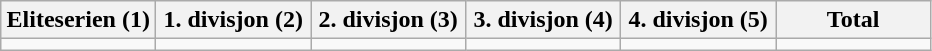<table class="wikitable">
<tr>
<th width="16.6%">Eliteserien (1)</th>
<th width="16.6%">1. divisjon (2)</th>
<th width="16.6%">2. divisjon (3)</th>
<th width="16.6%">3. divisjon (4)</th>
<th width="16.6%">4. divisjon (5)</th>
<th width="16.6%">Total</th>
</tr>
<tr>
<td></td>
<td></td>
<td></td>
<td></td>
<td></td>
<td></td>
</tr>
</table>
